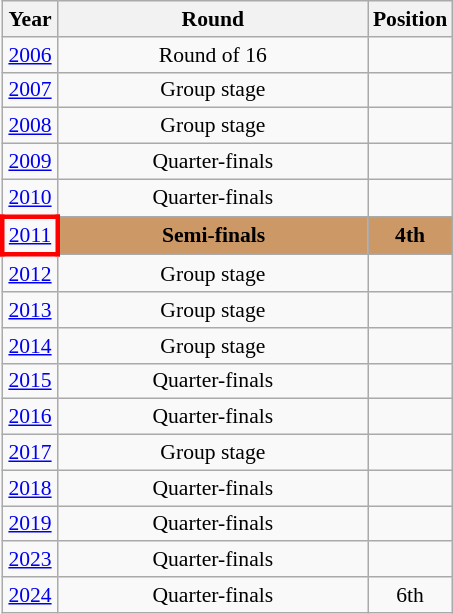<table class="wikitable" style="text-align: center; font-size:90%">
<tr>
<th>Year</th>
<th style="width:200px">Round</th>
<th>Position</th>
</tr>
<tr>
<td><a href='#'>2006</a></td>
<td>Round of 16</td>
<td></td>
</tr>
<tr>
<td><a href='#'>2007</a></td>
<td>Group stage</td>
<td></td>
</tr>
<tr>
<td><a href='#'>2008</a></td>
<td>Group stage</td>
<td></td>
</tr>
<tr>
<td><a href='#'>2009</a></td>
<td>Quarter-finals</td>
<td></td>
</tr>
<tr>
<td><a href='#'>2010</a></td>
<td>Quarter-finals</td>
<td></td>
</tr>
<tr>
<td style="border: 3px solid red"><a href='#'>2011</a></td>
<td bgcolor="cc9966"><strong>Semi-finals</strong></td>
<td bgcolor="cc9966"><strong>4th</strong></td>
</tr>
<tr>
<td><a href='#'>2012</a></td>
<td>Group stage</td>
<td></td>
</tr>
<tr>
<td><a href='#'>2013</a></td>
<td>Group stage</td>
<td></td>
</tr>
<tr>
<td><a href='#'>2014</a></td>
<td>Group stage</td>
<td></td>
</tr>
<tr>
<td><a href='#'>2015</a></td>
<td>Quarter-finals</td>
<td></td>
</tr>
<tr>
<td><a href='#'>2016</a></td>
<td>Quarter-finals</td>
<td></td>
</tr>
<tr>
<td><a href='#'>2017</a></td>
<td>Group stage</td>
<td></td>
</tr>
<tr>
<td><a href='#'>2018</a></td>
<td>Quarter-finals</td>
<td></td>
</tr>
<tr>
<td><a href='#'>2019</a></td>
<td>Quarter-finals</td>
<td></td>
</tr>
<tr>
<td><a href='#'>2023</a></td>
<td>Quarter-finals</td>
<td></td>
</tr>
<tr>
<td><a href='#'>2024</a></td>
<td>Quarter-finals</td>
<td>6th</td>
</tr>
</table>
